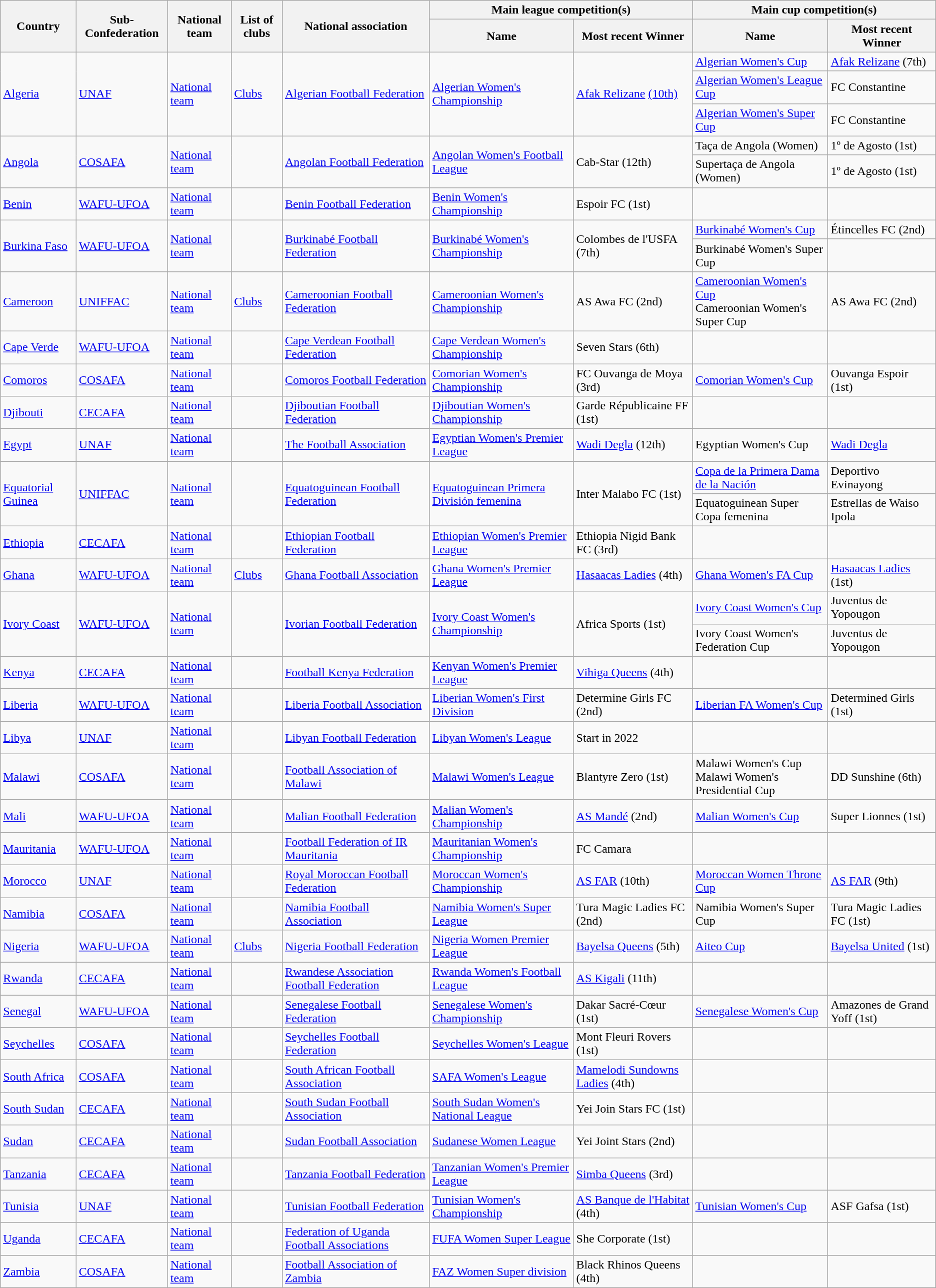<table class="wikitable sortable">
<tr>
<th rowspan="2">Country</th>
<th rowspan="2">Sub-Confederation</th>
<th rowspan="2">National team</th>
<th rowspan="2">List of clubs</th>
<th rowspan="2">National association</th>
<th colspan="2">Main league competition(s)</th>
<th colspan="2">Main cup competition(s)</th>
</tr>
<tr>
<th>Name</th>
<th>Most recent Winner</th>
<th>Name</th>
<th>Most recent Winner</th>
</tr>
<tr>
<td rowspan="3"> <a href='#'>Algeria</a></td>
<td rowspan="3"><a href='#'>UNAF</a></td>
<td rowspan="3"><a href='#'>National team</a></td>
<td rowspan="3"><a href='#'>Clubs</a></td>
<td rowspan="3"><a href='#'>Algerian Football Federation</a></td>
<td rowspan="3"><a href='#'>Algerian Women's Championship</a></td>
<td rowspan="3"><a href='#'>Afak Relizane</a> <a href='#'>(10th)</a></td>
<td><a href='#'>Algerian Women's Cup</a></td>
<td><a href='#'>Afak Relizane</a> (7th)</td>
</tr>
<tr>
<td><a href='#'>Algerian Women's League Cup</a></td>
<td>FC Constantine<br></td>
</tr>
<tr>
<td><a href='#'>Algerian Women's Super Cup</a></td>
<td>FC Constantine<br></td>
</tr>
<tr>
<td rowspan="2"> <a href='#'>Angola</a></td>
<td rowspan="2"><a href='#'>COSAFA</a></td>
<td rowspan="2"><a href='#'>National team</a></td>
<td rowspan="2"></td>
<td rowspan="2"><a href='#'>Angolan Football Federation</a></td>
<td rowspan="2"><a href='#'>Angolan Women's Football League</a></td>
<td rowspan="2">Cab-Star (12th)</td>
<td>Taça de Angola (Women)</td>
<td>1º de Agosto (1st)</td>
</tr>
<tr>
<td>Supertaça de Angola (Women)</td>
<td>1º de Agosto (1st)</td>
</tr>
<tr>
<td> <a href='#'>Benin</a></td>
<td><a href='#'>WAFU-UFOA</a></td>
<td><a href='#'>National team</a></td>
<td></td>
<td><a href='#'>Benin Football Federation</a></td>
<td><a href='#'>Benin Women's Championship</a></td>
<td>Espoir FC (1st)</td>
<td></td>
<td></td>
</tr>
<tr>
<td rowspan="2"> <a href='#'>Burkina Faso</a></td>
<td rowspan="2"><a href='#'>WAFU-UFOA</a></td>
<td rowspan="2"><a href='#'>National team</a></td>
<td rowspan="2"></td>
<td rowspan="2"><a href='#'>Burkinabé Football Federation</a></td>
<td rowspan="2"><a href='#'>Burkinabé Women's Championship</a></td>
<td rowspan="2">Colombes de l'USFA (7th)</td>
<td><a href='#'>Burkinabé Women's Cup</a></td>
<td>Étincelles FC (2nd)</td>
</tr>
<tr>
<td>Burkinabé Women's Super Cup</td>
<td></td>
</tr>
<tr>
<td> <a href='#'>Cameroon</a></td>
<td><a href='#'>UNIFFAC</a></td>
<td><a href='#'>National team</a></td>
<td><a href='#'>Clubs</a></td>
<td><a href='#'>Cameroonian Football Federation</a></td>
<td><a href='#'>Cameroonian Women's Championship</a></td>
<td>AS Awa FC (2nd)</td>
<td><a href='#'>Cameroonian Women's Cup</a><br>Cameroonian Women's Super Cup</td>
<td>AS Awa FC (2nd)</td>
</tr>
<tr>
<td> <a href='#'>Cape Verde</a></td>
<td><a href='#'>WAFU-UFOA</a></td>
<td><a href='#'>National team</a></td>
<td></td>
<td><a href='#'>Cape Verdean Football Federation</a></td>
<td><a href='#'>Cape Verdean Women's Championship</a></td>
<td>Seven Stars (6th)</td>
<td></td>
<td></td>
</tr>
<tr>
<td> <a href='#'>Comoros</a></td>
<td><a href='#'>COSAFA</a></td>
<td><a href='#'>National team</a></td>
<td></td>
<td><a href='#'>Comoros Football Federation</a></td>
<td><a href='#'>Comorian Women's Championship</a></td>
<td>FC Ouvanga de Moya (3rd)</td>
<td><a href='#'>Comorian Women's Cup</a></td>
<td>Ouvanga Espoir (1st)</td>
</tr>
<tr>
<td> <a href='#'>Djibouti</a></td>
<td><a href='#'>CECAFA</a></td>
<td><a href='#'>National team</a></td>
<td></td>
<td><a href='#'>Djiboutian Football Federation</a></td>
<td><a href='#'>Djiboutian Women's Championship</a></td>
<td>Garde Républicaine FF (1st)</td>
<td></td>
<td></td>
</tr>
<tr>
<td> <a href='#'>Egypt</a></td>
<td><a href='#'>UNAF</a></td>
<td><a href='#'>National team</a></td>
<td></td>
<td><a href='#'>The Football Association</a></td>
<td><a href='#'>Egyptian Women's Premier League</a></td>
<td><a href='#'>Wadi Degla</a> (12th)</td>
<td>Egyptian Women's Cup</td>
<td><a href='#'>Wadi Degla</a> <br></td>
</tr>
<tr>
<td rowspan="2"> <a href='#'>Equatorial Guinea</a></td>
<td rowspan="2"><a href='#'>UNIFFAC</a></td>
<td rowspan="2"><a href='#'>National team</a></td>
<td rowspan="2"></td>
<td rowspan="2"><a href='#'>Equatoguinean Football Federation</a></td>
<td rowspan="2"><a href='#'>Equatoguinean Primera División femenina</a></td>
<td rowspan="2">Inter Malabo FC (1st)</td>
<td><a href='#'>Copa de la Primera Dama de la Nación</a></td>
<td>Deportivo Evinayong <br></td>
</tr>
<tr>
<td>Equatoguinean Super Copa femenina</td>
<td>Estrellas de Waiso Ipola <br></td>
</tr>
<tr>
<td> <a href='#'>Ethiopia</a></td>
<td><a href='#'>CECAFA</a></td>
<td><a href='#'>National team</a></td>
<td></td>
<td><a href='#'>Ethiopian Football Federation</a></td>
<td><a href='#'>Ethiopian Women's Premier League</a></td>
<td>Ethiopia Nigid Bank FC (3rd)</td>
<td></td>
<td></td>
</tr>
<tr>
<td> <a href='#'>Ghana</a></td>
<td><a href='#'>WAFU-UFOA</a></td>
<td><a href='#'>National team</a></td>
<td><a href='#'>Clubs</a></td>
<td><a href='#'>Ghana Football Association</a></td>
<td><a href='#'>Ghana Women's Premier League</a></td>
<td><a href='#'>Hasaacas Ladies</a> (4th)</td>
<td><a href='#'>Ghana Women's FA Cup</a></td>
<td><a href='#'>Hasaacas Ladies</a> (1st)</td>
</tr>
<tr>
<td rowspan="2"> <a href='#'>Ivory Coast</a></td>
<td rowspan="2"><a href='#'>WAFU-UFOA</a></td>
<td rowspan="2"><a href='#'>National team</a></td>
<td rowspan="2"></td>
<td rowspan="2"><a href='#'>Ivorian Football Federation</a></td>
<td rowspan="2"><a href='#'>Ivory Coast Women's Championship</a></td>
<td rowspan="2">Africa Sports (1st)</td>
<td><a href='#'>Ivory Coast Women's Cup</a></td>
<td>Juventus de Yopougon <br></td>
</tr>
<tr>
<td>Ivory Coast Women's Federation Cup</td>
<td>Juventus de Yopougon <br></td>
</tr>
<tr>
<td> <a href='#'>Kenya</a></td>
<td><a href='#'>CECAFA</a></td>
<td><a href='#'>National team</a></td>
<td></td>
<td><a href='#'>Football Kenya Federation</a></td>
<td><a href='#'>Kenyan Women's Premier League</a></td>
<td><a href='#'>Vihiga Queens</a> (4th)</td>
<td></td>
<td></td>
</tr>
<tr>
<td> <a href='#'>Liberia</a></td>
<td><a href='#'>WAFU-UFOA</a></td>
<td><a href='#'>National team</a></td>
<td></td>
<td><a href='#'>Liberia Football Association</a></td>
<td><a href='#'>Liberian Women's First Division</a></td>
<td>Determine Girls FC (2nd)</td>
<td><a href='#'>Liberian FA Women's Cup</a></td>
<td>Determined Girls (1st)</td>
</tr>
<tr>
<td> <a href='#'>Libya</a></td>
<td><a href='#'>UNAF</a></td>
<td><a href='#'>National team</a></td>
<td></td>
<td><a href='#'>Libyan Football Federation</a></td>
<td><a href='#'>Libyan Women's League</a></td>
<td>Start in 2022</td>
<td></td>
<td></td>
</tr>
<tr>
<td> <a href='#'>Malawi</a></td>
<td><a href='#'>COSAFA</a></td>
<td><a href='#'>National team</a></td>
<td></td>
<td><a href='#'>Football Association of Malawi</a></td>
<td><a href='#'>Malawi Women's League</a></td>
<td>Blantyre Zero (1st)</td>
<td>Malawi Women's Cup<br>Malawi Women's Presidential Cup</td>
<td>DD Sunshine (6th)</td>
</tr>
<tr>
<td> <a href='#'>Mali</a></td>
<td><a href='#'>WAFU-UFOA</a></td>
<td><a href='#'>National team</a></td>
<td></td>
<td><a href='#'>Malian Football Federation</a></td>
<td><a href='#'>Malian Women's Championship</a></td>
<td><a href='#'>AS Mandé</a> (2nd)</td>
<td><a href='#'>Malian Women's Cup</a></td>
<td>Super Lionnes (1st)</td>
</tr>
<tr>
<td> <a href='#'>Mauritania</a></td>
<td><a href='#'>WAFU-UFOA</a></td>
<td><a href='#'>National team</a></td>
<td></td>
<td><a href='#'>Football Federation of IR Mauritania</a></td>
<td><a href='#'>Mauritanian Women's Championship</a></td>
<td>FC Camara <br></td>
<td></td>
<td></td>
</tr>
<tr>
<td> <a href='#'>Morocco</a></td>
<td><a href='#'>UNAF</a></td>
<td><a href='#'>National team</a></td>
<td></td>
<td><a href='#'>Royal Moroccan Football Federation</a></td>
<td><a href='#'>Moroccan Women's Championship</a></td>
<td><a href='#'>AS FAR</a> (10th)</td>
<td><a href='#'>Moroccan Women Throne Cup</a></td>
<td><a href='#'>AS FAR</a> (9th)</td>
</tr>
<tr>
<td> <a href='#'>Namibia</a></td>
<td><a href='#'>COSAFA</a></td>
<td><a href='#'>National team</a></td>
<td></td>
<td><a href='#'>Namibia Football Association</a></td>
<td><a href='#'>Namibia Women's Super League</a></td>
<td>Tura Magic Ladies FC (2nd)</td>
<td>Namibia Women's Super Cup</td>
<td>Tura Magic Ladies FC (1st)</td>
</tr>
<tr>
<td> <a href='#'>Nigeria</a></td>
<td><a href='#'>WAFU-UFOA</a></td>
<td><a href='#'>National team</a></td>
<td><a href='#'>Clubs</a></td>
<td><a href='#'>Nigeria Football Federation</a></td>
<td><a href='#'>Nigeria Women Premier League</a></td>
<td><a href='#'>Bayelsa Queens</a> (5th)</td>
<td><a href='#'>Aiteo Cup</a></td>
<td><a href='#'>Bayelsa United</a> (1st)</td>
</tr>
<tr>
<td> <a href='#'>Rwanda</a></td>
<td><a href='#'>CECAFA</a></td>
<td><a href='#'>National team</a></td>
<td></td>
<td><a href='#'>Rwandese Association Football Federation</a></td>
<td><a href='#'>Rwanda Women's Football League</a></td>
<td><a href='#'>AS Kigali</a> (11th)</td>
<td></td>
<td></td>
</tr>
<tr>
<td> <a href='#'>Senegal</a></td>
<td><a href='#'>WAFU-UFOA</a></td>
<td><a href='#'>National team</a></td>
<td></td>
<td><a href='#'>Senegalese Football Federation</a></td>
<td><a href='#'>Senegalese Women's Championship</a></td>
<td>Dakar Sacré-Cœur (1st)</td>
<td><a href='#'>Senegalese Women's Cup</a></td>
<td>Amazones de Grand Yoff (1st)</td>
</tr>
<tr>
<td> <a href='#'>Seychelles</a></td>
<td><a href='#'>COSAFA</a></td>
<td><a href='#'>National team</a></td>
<td></td>
<td><a href='#'>Seychelles Football Federation</a></td>
<td><a href='#'>Seychelles Women's League</a></td>
<td>Mont Fleuri Rovers (1st)</td>
<td></td>
<td></td>
</tr>
<tr>
<td> <a href='#'>South Africa</a></td>
<td><a href='#'>COSAFA</a></td>
<td><a href='#'>National team</a></td>
<td></td>
<td><a href='#'>South African Football Association</a></td>
<td><a href='#'>SAFA Women's League</a></td>
<td><a href='#'>Mamelodi Sundowns Ladies</a> (4th)</td>
<td></td>
<td></td>
</tr>
<tr>
<td> <a href='#'>South Sudan</a></td>
<td><a href='#'>CECAFA</a></td>
<td><a href='#'>National team</a></td>
<td></td>
<td><a href='#'>South Sudan Football Association</a></td>
<td><a href='#'>South Sudan Women's National League</a></td>
<td>Yei Join Stars FC (1st)</td>
<td></td>
<td></td>
</tr>
<tr>
<td> <a href='#'>Sudan</a></td>
<td><a href='#'>CECAFA</a></td>
<td><a href='#'>National team</a></td>
<td></td>
<td><a href='#'>Sudan Football Association</a></td>
<td><a href='#'>Sudanese Women League</a></td>
<td>Yei Joint Stars (2nd)</td>
<td></td>
<td></td>
</tr>
<tr>
<td> <a href='#'>Tanzania</a></td>
<td><a href='#'>CECAFA</a></td>
<td><a href='#'>National team</a></td>
<td></td>
<td><a href='#'>Tanzania Football Federation</a></td>
<td><a href='#'>Tanzanian Women's Premier League</a></td>
<td><a href='#'>Simba Queens</a> (3rd)</td>
<td></td>
<td></td>
</tr>
<tr>
<td> <a href='#'>Tunisia</a></td>
<td><a href='#'>UNAF</a></td>
<td><a href='#'>National team</a></td>
<td></td>
<td><a href='#'>Tunisian Football Federation</a></td>
<td><a href='#'>Tunisian Women's Championship</a></td>
<td><a href='#'>AS Banque de l'Habitat</a> (4th)</td>
<td><a href='#'>Tunisian Women's Cup</a></td>
<td>ASF Gafsa (1st)</td>
</tr>
<tr>
<td> <a href='#'>Uganda</a></td>
<td><a href='#'>CECAFA</a></td>
<td><a href='#'>National team</a></td>
<td></td>
<td><a href='#'>Federation of Uganda Football Associations</a></td>
<td><a href='#'>FUFA Women Super League</a></td>
<td>She Corporate (1st)</td>
<td></td>
<td></td>
</tr>
<tr>
<td> <a href='#'>Zambia</a></td>
<td><a href='#'>COSAFA</a></td>
<td><a href='#'>National team</a></td>
<td></td>
<td><a href='#'>Football Association of Zambia</a></td>
<td><a href='#'>FAZ Women Super division</a></td>
<td>Black Rhinos Queens (4th)</td>
<td></td>
<td></td>
</tr>
</table>
